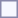<table style="border:1px solid #8888aa; background-color:#f7f8ff; padding:5px; font-size:95%; margin: 0px 12px 12px 0px;">
</table>
